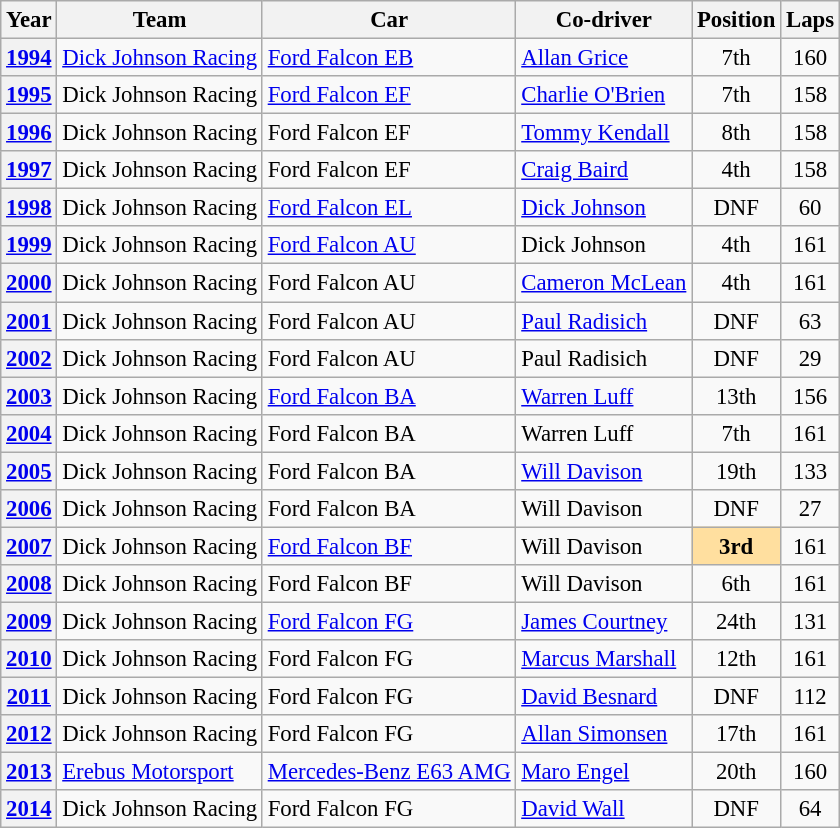<table class="wikitable" style="font-size: 95%;">
<tr>
<th>Year</th>
<th>Team</th>
<th>Car</th>
<th>Co-driver</th>
<th>Position</th>
<th>Laps</th>
</tr>
<tr>
<th><a href='#'>1994</a></th>
<td><a href='#'>Dick Johnson Racing</a></td>
<td><a href='#'>Ford Falcon EB</a></td>
<td> <a href='#'>Allan Grice</a></td>
<td align="center">7th</td>
<td align="center">160</td>
</tr>
<tr>
<th><a href='#'>1995</a></th>
<td>Dick Johnson Racing</td>
<td><a href='#'>Ford Falcon EF</a></td>
<td> <a href='#'>Charlie O'Brien</a></td>
<td align="center">7th</td>
<td align="center">158</td>
</tr>
<tr>
<th><a href='#'>1996</a></th>
<td>Dick Johnson Racing</td>
<td>Ford Falcon EF</td>
<td> <a href='#'>Tommy Kendall</a></td>
<td align="center">8th</td>
<td align="center">158</td>
</tr>
<tr>
<th><a href='#'>1997</a></th>
<td>Dick Johnson Racing</td>
<td>Ford Falcon EF</td>
<td> <a href='#'>Craig Baird</a></td>
<td align="center">4th</td>
<td align="center">158</td>
</tr>
<tr>
<th><a href='#'>1998</a></th>
<td>Dick Johnson Racing</td>
<td><a href='#'>Ford Falcon EL</a></td>
<td> <a href='#'>Dick Johnson</a></td>
<td align="center">DNF</td>
<td align="center">60</td>
</tr>
<tr>
<th><a href='#'>1999</a></th>
<td>Dick Johnson Racing</td>
<td><a href='#'>Ford Falcon AU</a></td>
<td> Dick Johnson</td>
<td align="center">4th</td>
<td align="center">161</td>
</tr>
<tr>
<th><a href='#'>2000</a></th>
<td>Dick Johnson Racing</td>
<td>Ford Falcon AU</td>
<td> <a href='#'>Cameron McLean</a></td>
<td align="center">4th</td>
<td align="center">161</td>
</tr>
<tr>
<th><a href='#'>2001</a></th>
<td>Dick Johnson Racing</td>
<td>Ford Falcon AU</td>
<td> <a href='#'>Paul Radisich</a></td>
<td align="center">DNF</td>
<td align="center">63</td>
</tr>
<tr>
<th><a href='#'>2002</a></th>
<td>Dick Johnson Racing</td>
<td>Ford Falcon AU</td>
<td> Paul Radisich</td>
<td align="center">DNF</td>
<td align="center">29</td>
</tr>
<tr>
<th><a href='#'>2003</a></th>
<td>Dick Johnson Racing</td>
<td><a href='#'>Ford Falcon BA</a></td>
<td> <a href='#'>Warren Luff</a></td>
<td align="center">13th</td>
<td align="center">156</td>
</tr>
<tr>
<th><a href='#'>2004</a></th>
<td>Dick Johnson Racing</td>
<td>Ford Falcon BA</td>
<td> Warren Luff</td>
<td align="center">7th</td>
<td align="center">161</td>
</tr>
<tr>
<th><a href='#'>2005</a></th>
<td>Dick Johnson Racing</td>
<td>Ford Falcon BA</td>
<td> <a href='#'>Will Davison</a></td>
<td align="center">19th</td>
<td align="center">133</td>
</tr>
<tr>
<th><a href='#'>2006</a></th>
<td>Dick Johnson Racing</td>
<td>Ford Falcon BA</td>
<td> Will Davison</td>
<td align="center">DNF</td>
<td align="center">27</td>
</tr>
<tr>
<th><a href='#'>2007</a></th>
<td>Dick Johnson Racing</td>
<td><a href='#'>Ford Falcon BF</a></td>
<td> Will Davison</td>
<td align="center" style="background:#ffdf9f;"><strong>3rd</strong></td>
<td align="center">161</td>
</tr>
<tr>
<th><a href='#'>2008</a></th>
<td>Dick Johnson Racing</td>
<td>Ford Falcon BF</td>
<td> Will Davison</td>
<td align="center">6th</td>
<td align="center">161</td>
</tr>
<tr>
<th><a href='#'>2009</a></th>
<td>Dick Johnson Racing</td>
<td><a href='#'>Ford Falcon FG</a></td>
<td> <a href='#'>James Courtney</a></td>
<td align="center">24th</td>
<td align="center">131</td>
</tr>
<tr>
<th><a href='#'>2010</a></th>
<td>Dick Johnson Racing</td>
<td>Ford Falcon FG</td>
<td> <a href='#'>Marcus Marshall</a></td>
<td align="center">12th</td>
<td align="center">161</td>
</tr>
<tr>
<th><a href='#'>2011</a></th>
<td>Dick Johnson Racing</td>
<td>Ford Falcon FG</td>
<td> <a href='#'>David Besnard</a></td>
<td align="center">DNF</td>
<td align="center">112</td>
</tr>
<tr>
<th><a href='#'>2012</a></th>
<td>Dick Johnson Racing</td>
<td>Ford Falcon FG</td>
<td> <a href='#'>Allan Simonsen</a></td>
<td align="center">17th</td>
<td align="center">161</td>
</tr>
<tr>
<th><a href='#'>2013</a></th>
<td><a href='#'>Erebus Motorsport</a></td>
<td><a href='#'>Mercedes-Benz E63 AMG</a></td>
<td> <a href='#'>Maro Engel</a></td>
<td align="center">20th</td>
<td align="center">160</td>
</tr>
<tr>
<th><a href='#'>2014</a></th>
<td>Dick Johnson Racing</td>
<td>Ford Falcon FG</td>
<td> <a href='#'>David Wall</a></td>
<td align="center">DNF</td>
<td align="center">64</td>
</tr>
</table>
